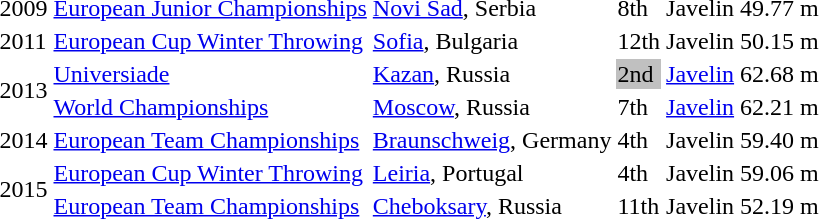<table>
<tr>
<td>2009</td>
<td><a href='#'>European Junior Championships</a></td>
<td><a href='#'>Novi Sad</a>, Serbia</td>
<td>8th</td>
<td>Javelin</td>
<td>49.77 m</td>
</tr>
<tr>
<td>2011</td>
<td><a href='#'>European Cup Winter Throwing</a></td>
<td><a href='#'>Sofia</a>, Bulgaria</td>
<td>12th</td>
<td>Javelin</td>
<td>50.15 m</td>
</tr>
<tr>
<td rowspan=2>2013</td>
<td><a href='#'>Universiade</a></td>
<td><a href='#'>Kazan</a>, Russia</td>
<td bgcolor=silver>2nd</td>
<td><a href='#'>Javelin</a></td>
<td>62.68 m</td>
</tr>
<tr>
<td><a href='#'>World Championships</a></td>
<td><a href='#'>Moscow</a>, Russia</td>
<td>7th</td>
<td><a href='#'>Javelin</a></td>
<td>62.21 m</td>
</tr>
<tr>
<td>2014</td>
<td><a href='#'>European Team Championships</a></td>
<td><a href='#'>Braunschweig</a>, Germany</td>
<td>4th</td>
<td>Javelin</td>
<td>59.40 m</td>
</tr>
<tr>
<td rowspan=2>2015</td>
<td><a href='#'>European Cup Winter Throwing</a></td>
<td><a href='#'>Leiria</a>, Portugal</td>
<td>4th</td>
<td>Javelin</td>
<td>59.06 m</td>
</tr>
<tr>
<td><a href='#'>European Team Championships</a></td>
<td><a href='#'>Cheboksary</a>, Russia</td>
<td>11th</td>
<td>Javelin</td>
<td>52.19 m</td>
</tr>
</table>
